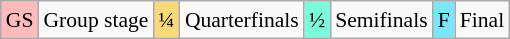<table class="wikitable" style="margin:0.5em auto; font-size:90%; line-height:1.25em;">
<tr>
<td style="background-color:#FFBBBB; text-align:center;">GS</td>
<td>Group stage</td>
<td style="background-color:#FAD978; text-align:center;">¼</td>
<td>Quarterfinals</td>
<td style="background-color:#7DFADB; text-align:center;">½</td>
<td>Semifinals</td>
<td style="background-color:#7DE5FA; text-align:center;">F</td>
<td>Final</td>
</tr>
</table>
